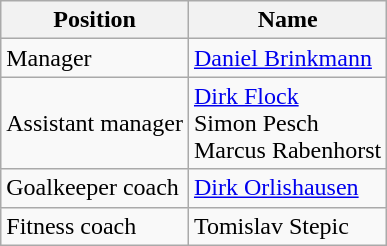<table class="wikitable">
<tr>
<th>Position</th>
<th>Name</th>
</tr>
<tr>
<td>Manager</td>
<td> <a href='#'>Daniel Brinkmann</a></td>
</tr>
<tr>
<td>Assistant manager</td>
<td> <a href='#'>Dirk Flock</a><br>  Simon Pesch <br>  Marcus Rabenhorst</td>
</tr>
<tr>
<td>Goalkeeper coach</td>
<td> <a href='#'>Dirk Orlishausen</a></td>
</tr>
<tr>
<td>Fitness coach</td>
<td> Tomislav Stepic</td>
</tr>
</table>
